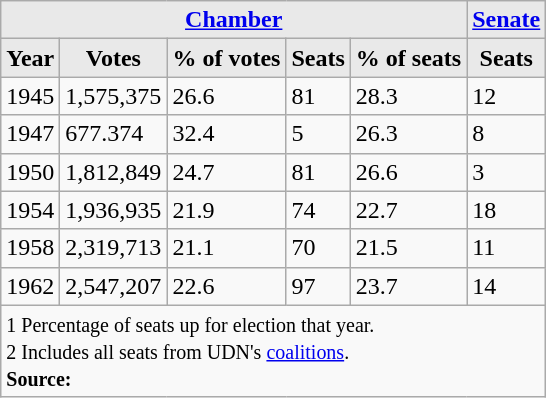<table class="wikitable">
<tr>
<th style="background-color:#E9E9E9" align=center valign=top colspan=5><a href='#'>Chamber</a></th>
<th style="background-color:#E9E9E9" valign=top align=center colspan=1><a href='#'>Senate</a></th>
</tr>
<tr>
<th style="background-color:#E9E9E9" align=right valign=top>Year</th>
<th style="background-color:#E9E9E9" align=right valign=top>Votes</th>
<th style="background-color:#E9E9E9" align=right valign=top>% of votes</th>
<th style="background-color:#E9E9E9" align=right valign=top>Seats</th>
<th style="background-color:#E9E9E9" align=right valign=top>% of seats</th>
<th style="background-color:#E9E9E9" align=right valign=top>Seats</th>
</tr>
<tr>
<td>1945</td>
<td>1,575,375</td>
<td>26.6</td>
<td>81</td>
<td>28.3</td>
<td>12</td>
</tr>
<tr>
<td>1947</td>
<td>677.374</td>
<td>32.4</td>
<td>5</td>
<td>26.3</td>
<td>8</td>
</tr>
<tr>
<td>1950</td>
<td>1,812,849</td>
<td>24.7</td>
<td>81</td>
<td>26.6</td>
<td>3</td>
</tr>
<tr>
<td>1954</td>
<td>1,936,935</td>
<td>21.9</td>
<td>74</td>
<td>22.7</td>
<td>18</td>
</tr>
<tr>
<td>1958</td>
<td>2,319,713</td>
<td>21.1</td>
<td>70</td>
<td>21.5</td>
<td>11</td>
</tr>
<tr>
<td>1962</td>
<td>2,547,207</td>
<td>22.6</td>
<td>97</td>
<td>23.7</td>
<td>14</td>
</tr>
<tr>
<td colspan=13><small>1 Percentage of seats up for election that year.</small><br><small>2 Includes all seats from UDN's <a href='#'>coalitions</a>.</small><br><small><strong>Source: </strong></small></td>
</tr>
</table>
